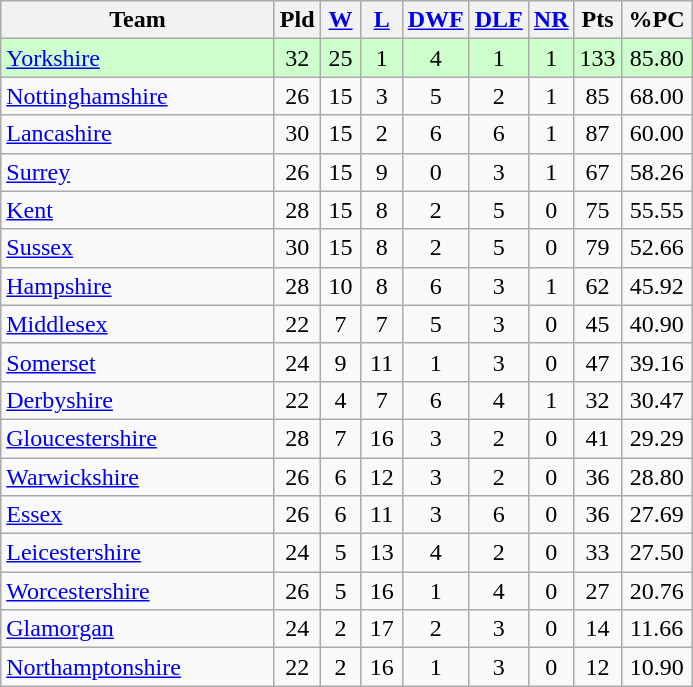<table class="wikitable" style="text-align:center;">
<tr>
<th width=175>Team</th>
<th width=20 abbr="Played">Pld</th>
<th width=20 abbr="Won"><a href='#'>W</a></th>
<th width=20 abbr="Lost"><a href='#'>L</a></th>
<th width=20 abbr="Drawn"><a href='#'>DWF</a></th>
<th width=20 abbr="Drawn"><a href='#'>DLF</a></th>
<th width=20 abbr="No Result"><a href='#'>NR</a></th>
<th width=20 abbr="Points">Pts</th>
<th width=40 abbr="Percentage of possible points">%PC</th>
</tr>
<tr style="background:#ccffcc;">
<td style="text-align:left;"><a href='#'>Yorkshire</a></td>
<td>32</td>
<td>25</td>
<td>1</td>
<td>4</td>
<td>1</td>
<td>1</td>
<td>133</td>
<td>85.80</td>
</tr>
<tr>
<td style="text-align:left;"><a href='#'>Nottinghamshire</a></td>
<td>26</td>
<td>15</td>
<td>3</td>
<td>5</td>
<td>2</td>
<td>1</td>
<td>85</td>
<td>68.00</td>
</tr>
<tr>
<td style="text-align:left;"><a href='#'>Lancashire</a></td>
<td>30</td>
<td>15</td>
<td>2</td>
<td>6</td>
<td>6</td>
<td>1</td>
<td>87</td>
<td>60.00</td>
</tr>
<tr>
<td style="text-align:left;"><a href='#'>Surrey</a></td>
<td>26</td>
<td>15</td>
<td>9</td>
<td>0</td>
<td>3</td>
<td>1</td>
<td>67</td>
<td>58.26</td>
</tr>
<tr>
<td style="text-align:left;"><a href='#'>Kent</a></td>
<td>28</td>
<td>15</td>
<td>8</td>
<td>2</td>
<td>5</td>
<td>0</td>
<td>75</td>
<td>55.55</td>
</tr>
<tr>
<td style="text-align:left;"><a href='#'>Sussex</a></td>
<td>30</td>
<td>15</td>
<td>8</td>
<td>2</td>
<td>5</td>
<td>0</td>
<td>79</td>
<td>52.66</td>
</tr>
<tr>
<td style="text-align:left;"><a href='#'>Hampshire</a></td>
<td>28</td>
<td>10</td>
<td>8</td>
<td>6</td>
<td>3</td>
<td>1</td>
<td>62</td>
<td>45.92</td>
</tr>
<tr>
<td style="text-align:left;"><a href='#'>Middlesex</a></td>
<td>22</td>
<td>7</td>
<td>7</td>
<td>5</td>
<td>3</td>
<td>0</td>
<td>45</td>
<td>40.90</td>
</tr>
<tr>
<td style="text-align:left;"><a href='#'>Somerset</a></td>
<td>24</td>
<td>9</td>
<td>11</td>
<td>1</td>
<td>3</td>
<td>0</td>
<td>47</td>
<td>39.16</td>
</tr>
<tr>
<td style="text-align:left;"><a href='#'>Derbyshire</a></td>
<td>22</td>
<td>4</td>
<td>7</td>
<td>6</td>
<td>4</td>
<td>1</td>
<td>32</td>
<td>30.47</td>
</tr>
<tr>
<td style="text-align:left;"><a href='#'>Gloucestershire</a></td>
<td>28</td>
<td>7</td>
<td>16</td>
<td>3</td>
<td>2</td>
<td>0</td>
<td>41</td>
<td>29.29</td>
</tr>
<tr>
<td style="text-align:left;"><a href='#'>Warwickshire</a></td>
<td>26</td>
<td>6</td>
<td>12</td>
<td>3</td>
<td>2</td>
<td>0</td>
<td>36</td>
<td>28.80</td>
</tr>
<tr>
<td style="text-align:left;"><a href='#'>Essex</a></td>
<td>26</td>
<td>6</td>
<td>11</td>
<td>3</td>
<td>6</td>
<td>0</td>
<td>36</td>
<td>27.69</td>
</tr>
<tr>
<td style="text-align:left;"><a href='#'>Leicestershire</a></td>
<td>24</td>
<td>5</td>
<td>13</td>
<td>4</td>
<td>2</td>
<td>0</td>
<td>33</td>
<td>27.50</td>
</tr>
<tr>
<td style="text-align:left;"><a href='#'>Worcestershire</a></td>
<td>26</td>
<td>5</td>
<td>16</td>
<td>1</td>
<td>4</td>
<td>0</td>
<td>27</td>
<td>20.76</td>
</tr>
<tr>
<td style="text-align:left;"><a href='#'>Glamorgan</a></td>
<td>24</td>
<td>2</td>
<td>17</td>
<td>2</td>
<td>3</td>
<td>0</td>
<td>14</td>
<td>11.66</td>
</tr>
<tr>
<td style="text-align:left;"><a href='#'>Northamptonshire</a></td>
<td>22</td>
<td>2</td>
<td>16</td>
<td>1</td>
<td>3</td>
<td>0</td>
<td>12</td>
<td>10.90</td>
</tr>
</table>
